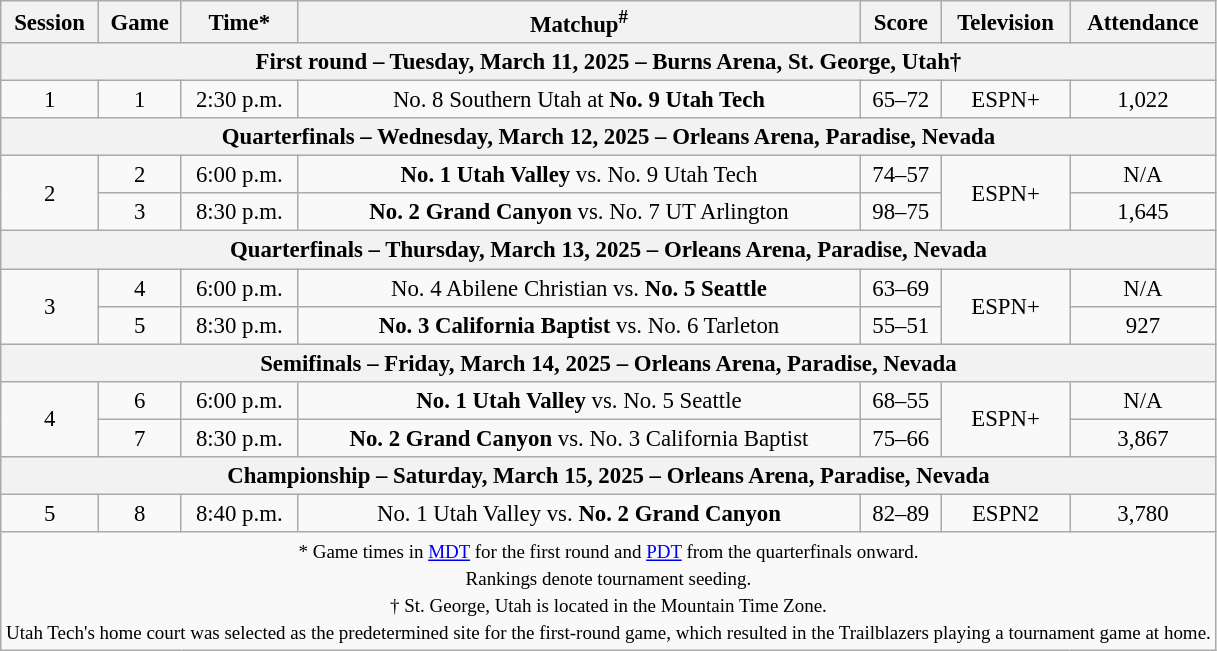<table class="wikitable" style="font-size: 95%;text-align:center">
<tr>
<th>Session</th>
<th>Game</th>
<th>Time*</th>
<th>Matchup<sup>#</sup></th>
<th>Score</th>
<th>Television</th>
<th>Attendance</th>
</tr>
<tr>
<th colspan="7">First round – Tuesday, March 11, 2025 – Burns Arena, St. George, Utah†</th>
</tr>
<tr>
<td>1</td>
<td>1</td>
<td>2:30 p.m.</td>
<td>No. 8 Southern Utah at <strong>No. 9 Utah Tech</strong></td>
<td>65–72</td>
<td>ESPN+</td>
<td>1,022</td>
</tr>
<tr>
<th colspan="7">Quarterfinals – Wednesday, March 12, 2025 – Orleans Arena, Paradise, Nevada</th>
</tr>
<tr>
<td rowspan="2">2</td>
<td>2</td>
<td>6:00 p.m.</td>
<td><strong>No. 1 Utah Valley</strong> vs. No. 9 Utah Tech</td>
<td>74–57</td>
<td rowspan="2">ESPN+</td>
<td>N/A</td>
</tr>
<tr>
<td>3</td>
<td>8:30 p.m.</td>
<td><strong>No. 2 Grand Canyon</strong> vs. No. 7 UT Arlington</td>
<td>98–75</td>
<td>1,645</td>
</tr>
<tr>
<th colspan="7">Quarterfinals – Thursday, March 13, 2025 – Orleans Arena, Paradise, Nevada</th>
</tr>
<tr>
<td rowspan="2">3</td>
<td>4</td>
<td>6:00 p.m.</td>
<td>No. 4 Abilene Christian vs. <strong>No. 5 Seattle</strong></td>
<td>63–69</td>
<td rowspan="2">ESPN+</td>
<td>N/A</td>
</tr>
<tr>
<td>5</td>
<td>8:30 p.m.</td>
<td><strong>No. 3 California Baptist</strong> vs. No. 6 Tarleton</td>
<td>55–51</td>
<td>927</td>
</tr>
<tr>
<th colspan="7">Semifinals – Friday, March 14, 2025 – Orleans Arena, Paradise, Nevada</th>
</tr>
<tr>
<td rowspan="2">4</td>
<td>6</td>
<td>6:00 p.m.</td>
<td><strong>No. 1 Utah Valley</strong> vs. No. 5 Seattle</td>
<td>68–55</td>
<td rowspan="2">ESPN+</td>
<td>N/A</td>
</tr>
<tr>
<td>7</td>
<td>8:30 p.m.</td>
<td><strong>No. 2 Grand Canyon</strong> vs. No. 3 California Baptist</td>
<td>75–66</td>
<td>3,867</td>
</tr>
<tr>
<th colspan="7">Championship – Saturday, March 15, 2025 – Orleans Arena, Paradise, Nevada</th>
</tr>
<tr>
<td>5</td>
<td>8</td>
<td>8:40 p.m.</td>
<td>No. 1 Utah Valley vs. <strong>No. 2 Grand Canyon</strong></td>
<td>82–89</td>
<td>ESPN2</td>
<td>3,780</td>
</tr>
<tr>
<td colspan="7"><small>* Game times in <a href='#'>MDT</a> for the first round and <a href='#'>PDT</a> from the quarterfinals onward.<br>Rankings denote tournament seeding.<br>† St. George, Utah is located in the Mountain Time Zone.<br>Utah Tech's home court was selected as the predetermined site for the first-round game, which resulted in the Trailblazers playing a tournament game at home.</small></td>
</tr>
</table>
